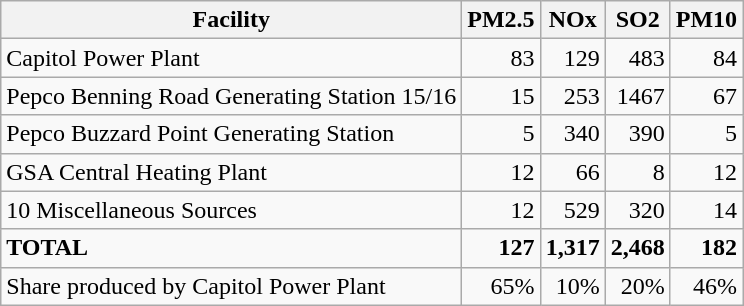<table class="wikitable">
<tr>
<th>Facility</th>
<th>PM2.5</th>
<th>NOx</th>
<th>SO2</th>
<th>PM10</th>
</tr>
<tr>
<td>Capitol Power Plant</td>
<td align="right">83</td>
<td align="right">129</td>
<td align="right">483</td>
<td align="right">84</td>
</tr>
<tr>
<td>Pepco Benning Road Generating Station 15/16</td>
<td align="right">15</td>
<td align="right">253</td>
<td align="right">1467</td>
<td align="right">67</td>
</tr>
<tr --->
<td>Pepco Buzzard Point Generating Station</td>
<td align="right">5</td>
<td align="right">340</td>
<td align="right">390</td>
<td align="right">5</td>
</tr>
<tr --->
<td>GSA Central Heating Plant</td>
<td align="right">12</td>
<td align="right">66</td>
<td align="right">8</td>
<td align="right">12</td>
</tr>
<tr --->
<td>10 Miscellaneous Sources</td>
<td align="right">12</td>
<td align="right">529</td>
<td align="right">320</td>
<td align="right">14</td>
</tr>
<tr --->
<td><strong>TOTAL</strong></td>
<td align="right"><strong>127</strong></td>
<td align="right"><strong>1,317</strong></td>
<td align="right"><strong>2,468</strong></td>
<td align="right"><strong>182</strong></td>
</tr>
<tr --->
<td>Share produced by Capitol Power Plant</td>
<td align="right">65%</td>
<td align="right">10%</td>
<td align="right">20%</td>
<td align="right">46%</td>
</tr>
</table>
